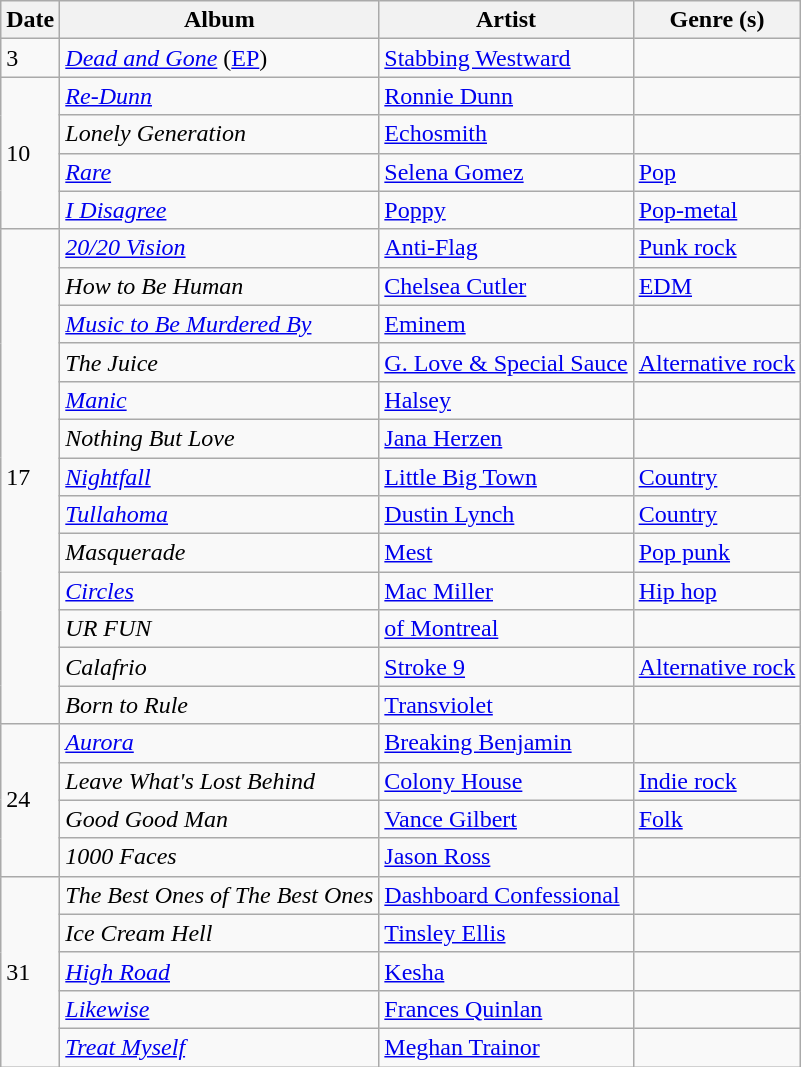<table class="wikitable">
<tr>
<th>Date</th>
<th>Album</th>
<th>Artist</th>
<th>Genre (s)</th>
</tr>
<tr>
<td>3</td>
<td><em><a href='#'>Dead and Gone</a></em> (<a href='#'>EP</a>)</td>
<td><a href='#'>Stabbing Westward</a></td>
<td></td>
</tr>
<tr>
<td rowspan="4">10</td>
<td><em><a href='#'>Re-Dunn</a></em></td>
<td><a href='#'>Ronnie Dunn</a></td>
<td></td>
</tr>
<tr>
<td><em>Lonely Generation</em></td>
<td><a href='#'>Echosmith</a></td>
<td></td>
</tr>
<tr>
<td><em><a href='#'>Rare</a></em></td>
<td><a href='#'>Selena Gomez</a></td>
<td><a href='#'>Pop</a></td>
</tr>
<tr>
<td><em><a href='#'>I Disagree</a></em></td>
<td><a href='#'>Poppy</a></td>
<td><a href='#'>Pop-metal</a></td>
</tr>
<tr>
<td rowspan="13">17</td>
<td><em><a href='#'>20/20 Vision</a></em></td>
<td><a href='#'>Anti-Flag</a></td>
<td><a href='#'>Punk rock</a></td>
</tr>
<tr>
<td><em>How to Be Human</em></td>
<td><a href='#'>Chelsea Cutler</a></td>
<td><a href='#'>EDM</a></td>
</tr>
<tr>
<td><em><a href='#'>Music to Be Murdered By</a></em></td>
<td><a href='#'>Eminem</a></td>
<td></td>
</tr>
<tr>
<td><em>The Juice</em></td>
<td><a href='#'>G. Love & Special Sauce</a></td>
<td><a href='#'>Alternative rock</a></td>
</tr>
<tr>
<td><em><a href='#'>Manic</a></em></td>
<td><a href='#'>Halsey</a></td>
<td></td>
</tr>
<tr>
<td><em>Nothing But Love</em></td>
<td><a href='#'>Jana Herzen</a></td>
<td></td>
</tr>
<tr>
<td><em><a href='#'>Nightfall</a></em></td>
<td><a href='#'>Little Big Town</a></td>
<td><a href='#'>Country</a></td>
</tr>
<tr>
<td><em><a href='#'>Tullahoma</a></em></td>
<td><a href='#'>Dustin Lynch</a></td>
<td><a href='#'>Country</a></td>
</tr>
<tr>
<td><em>Masquerade</em></td>
<td><a href='#'>Mest</a></td>
<td><a href='#'>Pop punk</a></td>
</tr>
<tr>
<td><em><a href='#'>Circles</a></em></td>
<td><a href='#'>Mac Miller</a></td>
<td><a href='#'>Hip hop</a></td>
</tr>
<tr>
<td><em>UR FUN</em></td>
<td><a href='#'>of Montreal</a></td>
<td></td>
</tr>
<tr>
<td><em>Calafrio</em></td>
<td><a href='#'>Stroke 9</a></td>
<td><a href='#'>Alternative rock</a></td>
</tr>
<tr>
<td><em>Born to Rule</em></td>
<td><a href='#'>Transviolet</a></td>
<td></td>
</tr>
<tr>
<td rowspan="4">24</td>
<td><em><a href='#'>Aurora</a></em></td>
<td><a href='#'>Breaking Benjamin</a></td>
<td></td>
</tr>
<tr>
<td><em>Leave What's Lost Behind</em></td>
<td><a href='#'>Colony House</a></td>
<td><a href='#'>Indie rock</a></td>
</tr>
<tr>
<td><em>Good Good Man</em></td>
<td><a href='#'>Vance Gilbert</a></td>
<td><a href='#'>Folk</a></td>
</tr>
<tr>
<td><em>1000 Faces</em></td>
<td><a href='#'>Jason Ross</a></td>
<td></td>
</tr>
<tr>
<td rowspan="5">31</td>
<td><em>The Best Ones of The Best Ones</em></td>
<td><a href='#'>Dashboard Confessional</a></td>
<td></td>
</tr>
<tr>
<td><em>Ice Cream Hell</em></td>
<td><a href='#'>Tinsley Ellis</a></td>
<td></td>
</tr>
<tr>
<td><em><a href='#'>High Road</a></em></td>
<td><a href='#'>Kesha</a></td>
<td></td>
</tr>
<tr>
<td><em><a href='#'>Likewise</a></em></td>
<td><a href='#'>Frances Quinlan</a></td>
<td></td>
</tr>
<tr>
<td><em><a href='#'>Treat Myself</a></em></td>
<td><a href='#'>Meghan Trainor</a></td>
<td></td>
</tr>
</table>
